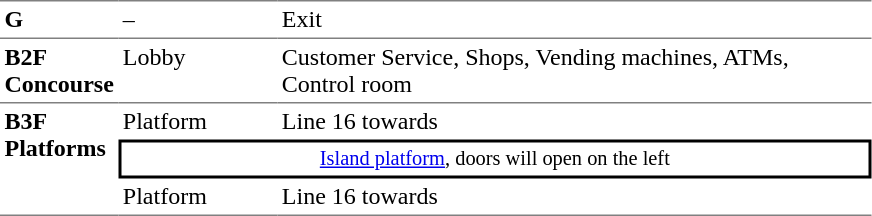<table table border=0 cellspacing=0 cellpadding=3>
<tr>
<td style="border-top:solid 1px gray;" width=50 valign=top><strong>G</strong></td>
<td style="border-top:solid 1px gray;" width=100 valign=top>–</td>
<td style="border-top:solid 1px gray;" width=390 valign=top>Exit</td>
</tr>
<tr>
<td style="border-bottom:solid 1px gray; border-top:solid 1px gray;" valign=top width=50><strong>B2F<br>Concourse</strong></td>
<td style="border-bottom:solid 1px gray; border-top:solid 1px gray;" valign=top width=100>Lobby</td>
<td style="border-bottom:solid 1px gray; border-top:solid 1px gray;" valign=top width=390>Customer Service, Shops, Vending machines, ATMs, Control room</td>
</tr>
<tr>
<td style="border-bottom:solid 1px gray;" rowspan="6" valign=top><strong>B3F<br>Platforms</strong></td>
<td>Platform</td>
<td>  Line 16 towards  </td>
</tr>
<tr>
<td style="border-right:solid 2px black;border-left:solid 2px black;border-top:solid 2px black;border-bottom:solid 2px black;font-size:85%;text-align:center;" colspan=2><a href='#'>Island platform</a>, doors will open on the left</td>
</tr>
<tr>
<td style="border-bottom:solid 1px gray;">Platform</td>
<td style="border-bottom:solid 1px gray;">  Line 16 towards   </td>
</tr>
</table>
